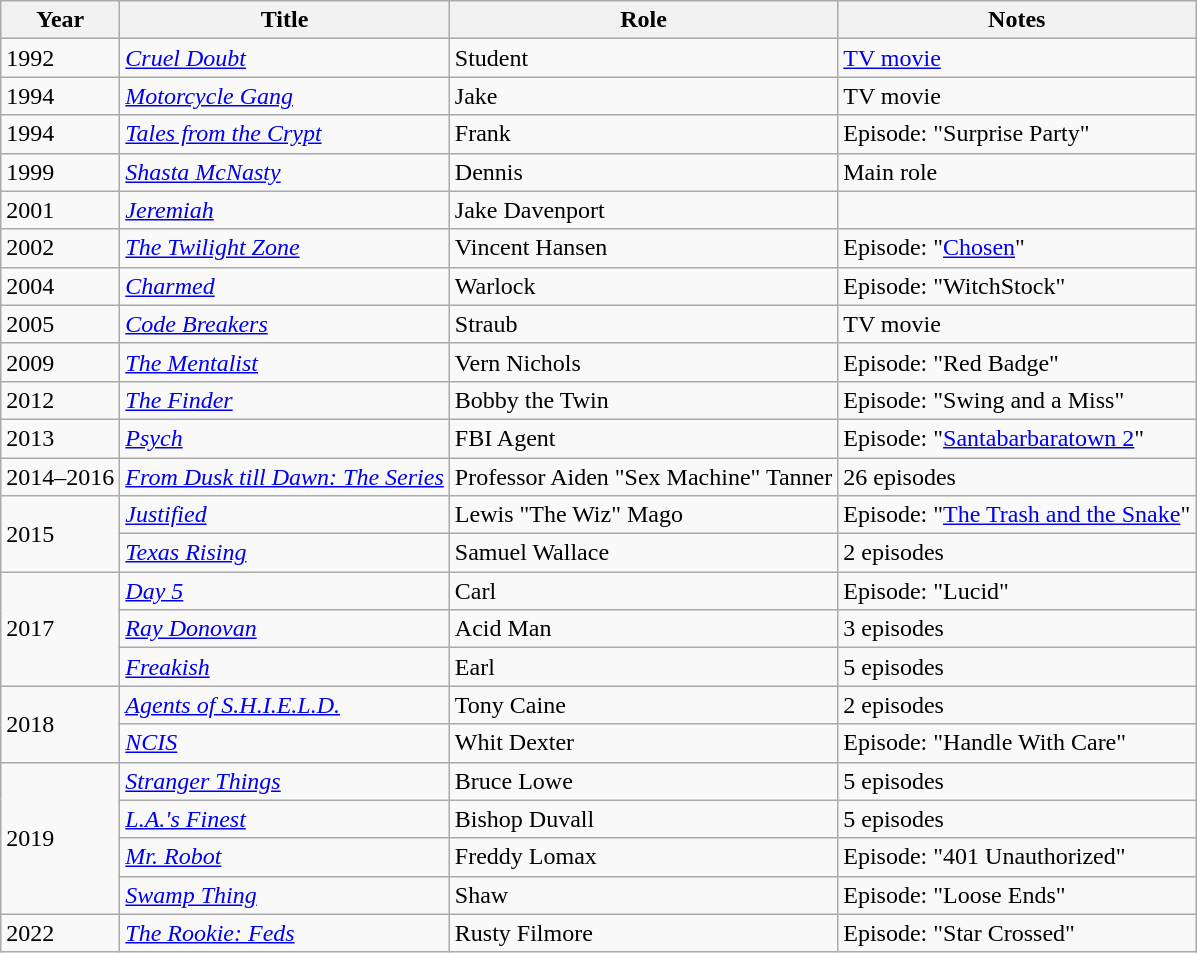<table class="wikitable sortable">
<tr>
<th scope="col">Year</th>
<th scope="col">Title</th>
<th scope="col">Role</th>
<th class="unsortable" scope="col">Notes</th>
</tr>
<tr>
<td>1992</td>
<td><em><a href='#'>Cruel Doubt</a></em></td>
<td>Student</td>
<td><a href='#'>TV movie</a></td>
</tr>
<tr>
<td>1994</td>
<td><em><a href='#'>Motorcycle Gang</a></em></td>
<td>Jake</td>
<td>TV movie</td>
</tr>
<tr>
<td>1994</td>
<td><a href='#'><em>Tales from the Crypt</em></a></td>
<td>Frank</td>
<td>Episode: "Surprise Party"</td>
</tr>
<tr>
<td>1999</td>
<td><em><a href='#'>Shasta McNasty</a></em></td>
<td>Dennis</td>
<td>Main role</td>
</tr>
<tr>
<td>2001</td>
<td><em><a href='#'>Jeremiah</a></em></td>
<td>Jake Davenport</td>
<td></td>
</tr>
<tr>
<td>2002</td>
<td><em><a href='#'>The Twilight Zone</a></em></td>
<td>Vincent Hansen</td>
<td>Episode: "<a href='#'>Chosen</a>"</td>
</tr>
<tr>
<td>2004</td>
<td><em><a href='#'>Charmed</a></em></td>
<td>Warlock</td>
<td>Episode: "WitchStock"</td>
</tr>
<tr>
<td>2005</td>
<td><em><a href='#'>Code Breakers</a></em></td>
<td>Straub</td>
<td>TV movie</td>
</tr>
<tr>
<td>2009</td>
<td><em><a href='#'>The Mentalist</a></em></td>
<td>Vern Nichols</td>
<td>Episode: "Red Badge"</td>
</tr>
<tr>
<td>2012</td>
<td><em><a href='#'> The Finder</a></em></td>
<td>Bobby the Twin</td>
<td>Episode: "Swing and a Miss"</td>
</tr>
<tr>
<td>2013</td>
<td><em><a href='#'>Psych</a></em></td>
<td>FBI Agent</td>
<td>Episode: "<a href='#'>Santabarbaratown 2</a>"</td>
</tr>
<tr>
<td>2014–2016</td>
<td><em><a href='#'>From Dusk till Dawn: The Series</a></em></td>
<td>Professor Aiden "Sex Machine" Tanner</td>
<td>26 episodes</td>
</tr>
<tr>
<td rowspan=2>2015</td>
<td><em><a href='#'>Justified</a></em></td>
<td>Lewis "The Wiz" Mago</td>
<td>Episode: "<a href='#'>The Trash and the Snake</a>"</td>
</tr>
<tr>
<td><em><a href='#'>Texas Rising</a></em></td>
<td>Samuel Wallace</td>
<td>2 episodes</td>
</tr>
<tr>
<td rowspan=3>2017</td>
<td><em><a href='#'>Day 5</a></em></td>
<td>Carl</td>
<td>Episode: "Lucid"</td>
</tr>
<tr>
<td><em><a href='#'>Ray Donovan</a></em></td>
<td>Acid Man</td>
<td>3 episodes</td>
</tr>
<tr>
<td><em><a href='#'>Freakish</a></em></td>
<td>Earl</td>
<td>5 episodes</td>
</tr>
<tr>
<td rowspan=2>2018</td>
<td><em><a href='#'>Agents of S.H.I.E.L.D.</a></em></td>
<td>Tony Caine</td>
<td>2 episodes</td>
</tr>
<tr>
<td><em><a href='#'>NCIS</a></em></td>
<td>Whit Dexter</td>
<td>Episode: "Handle With Care"</td>
</tr>
<tr>
<td rowspan=4>2019</td>
<td><em><a href='#'>Stranger Things</a></em></td>
<td>Bruce Lowe</td>
<td>5 episodes</td>
</tr>
<tr>
<td><em><a href='#'>L.A.'s Finest</a></em></td>
<td>Bishop Duvall</td>
<td>5 episodes</td>
</tr>
<tr>
<td><em><a href='#'>Mr. Robot</a></em></td>
<td>Freddy Lomax</td>
<td>Episode: "401 Unauthorized"</td>
</tr>
<tr>
<td><em><a href='#'>Swamp Thing</a></em></td>
<td>Shaw</td>
<td>Episode: "Loose Ends"</td>
</tr>
<tr>
<td>2022</td>
<td><em><a href='#'>The Rookie: Feds</a></em></td>
<td>Rusty Filmore</td>
<td>Episode: "Star Crossed"</td>
</tr>
</table>
